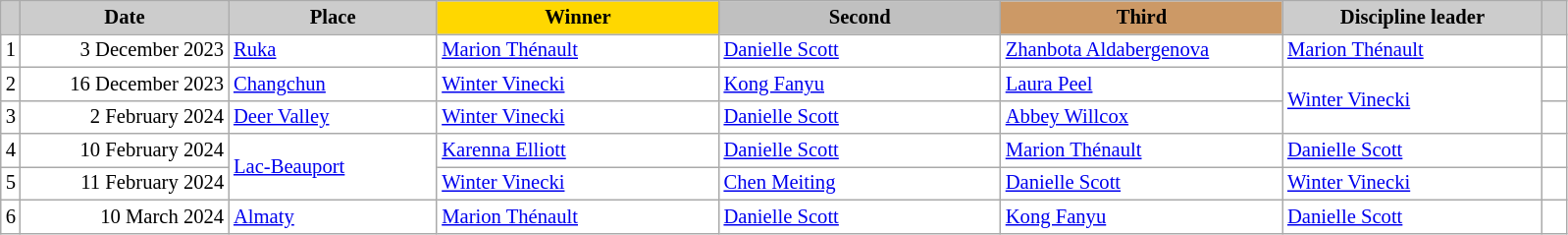<table class="wikitable plainrowheaders" style="background:#fff; font-size:86%; line-height:16px; border:grey solid 1px; border-collapse:collapse;">
<tr>
<th scope="col" style="background:#ccc; width=10 px;"></th>
<th scope="col" style="background:#ccc; width:135px;">Date</th>
<th scope="col" style="background:#ccc; width:135px;">Place</th>
<th scope="col" style="background:gold; width:185px;">Winner</th>
<th scope="col" style="background:silver; width:185px;">Second</th>
<th scope="col" style="background:#c96; width:185px;">Third</th>
<th scope="col" style="background:#ccc; width:170px;">Discipline leader</th>
<th scope="col" style="background:#ccc; width:10px;"></th>
</tr>
<tr>
<td align="center">1</td>
<td align="right">3 December 2023</td>
<td> <a href='#'>Ruka</a></td>
<td> <a href='#'>Marion Thénault</a></td>
<td> <a href='#'>Danielle Scott</a></td>
<td> <a href='#'>Zhanbota Aldabergenova</a></td>
<td> <a href='#'>Marion Thénault</a></td>
<td></td>
</tr>
<tr>
<td align="center">2</td>
<td align="right">16 December 2023</td>
<td> <a href='#'>Changchun</a></td>
<td> <a href='#'>Winter Vinecki</a></td>
<td> <a href='#'>Kong Fanyu</a></td>
<td> <a href='#'>Laura Peel</a></td>
<td rowspan=2> <a href='#'>Winter Vinecki</a></td>
<td></td>
</tr>
<tr>
<td align="center">3</td>
<td align="right">2 February 2024</td>
<td> <a href='#'>Deer Valley</a></td>
<td> <a href='#'>Winter Vinecki</a></td>
<td> <a href='#'>Danielle Scott</a></td>
<td> <a href='#'>Abbey Willcox</a></td>
<td></td>
</tr>
<tr>
<td align="center">4</td>
<td align="right">10 February 2024</td>
<td rowspan=2> <a href='#'>Lac-Beauport</a></td>
<td> <a href='#'>Karenna Elliott</a></td>
<td> <a href='#'>Danielle Scott</a></td>
<td> <a href='#'>Marion Thénault</a></td>
<td> <a href='#'>Danielle Scott</a></td>
<td></td>
</tr>
<tr>
<td align="center">5</td>
<td align="right">11 February 2024</td>
<td> <a href='#'>Winter Vinecki</a></td>
<td> <a href='#'>Chen Meiting</a></td>
<td> <a href='#'>Danielle Scott</a></td>
<td> <a href='#'>Winter Vinecki</a></td>
<td></td>
</tr>
<tr>
<td align="center">6</td>
<td align="right">10 March 2024</td>
<td> <a href='#'>Almaty</a></td>
<td> <a href='#'>Marion Thénault</a></td>
<td> <a href='#'>Danielle Scott</a></td>
<td> <a href='#'>Kong Fanyu</a></td>
<td> <a href='#'>Danielle Scott</a></td>
<td></td>
</tr>
</table>
